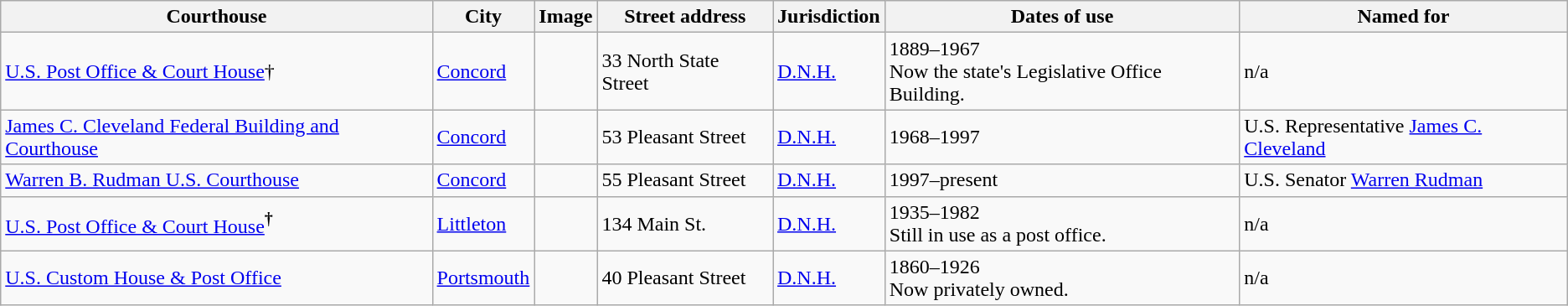<table class="wikitable sortable sticky-header sort-under">
<tr>
<th>Courthouse</th>
<th>City</th>
<th>Image</th>
<th>Street address</th>
<th>Jurisdiction</th>
<th>Dates of use</th>
<th>Named for</th>
</tr>
<tr>
<td><a href='#'>U.S. Post Office & Court House</a>†</td>
<td><a href='#'>Concord</a></td>
<td></td>
<td>33 North State Street</td>
<td><a href='#'>D.N.H.</a></td>
<td>1889–1967<br>Now the state's Legislative Office Building.</td>
<td>n/a</td>
</tr>
<tr>
<td><a href='#'>James C. Cleveland Federal Building and Courthouse</a></td>
<td><a href='#'>Concord</a></td>
<td></td>
<td>53 Pleasant Street</td>
<td><a href='#'>D.N.H.</a></td>
<td>1968–1997</td>
<td>U.S. Representative <a href='#'>James C. Cleveland</a></td>
</tr>
<tr>
<td><a href='#'>Warren B. Rudman U.S. Courthouse</a></td>
<td><a href='#'>Concord</a></td>
<td></td>
<td>55 Pleasant Street</td>
<td><a href='#'>D.N.H.</a></td>
<td>1997–present</td>
<td>U.S. Senator <a href='#'>Warren Rudman</a></td>
</tr>
<tr>
<td><a href='#'>U.S. Post Office & Court House</a><strong><sup>†</sup></strong></td>
<td><a href='#'>Littleton</a></td>
<td></td>
<td>134 Main St.</td>
<td><a href='#'>D.N.H.</a></td>
<td>1935–1982<br>Still in use as a post office.</td>
<td>n/a</td>
</tr>
<tr>
<td><a href='#'>U.S. Custom House & Post Office</a></td>
<td><a href='#'>Portsmouth</a></td>
<td></td>
<td>40 Pleasant Street</td>
<td><a href='#'>D.N.H.</a></td>
<td>1860–1926<br>Now privately owned.</td>
<td>n/a</td>
</tr>
</table>
